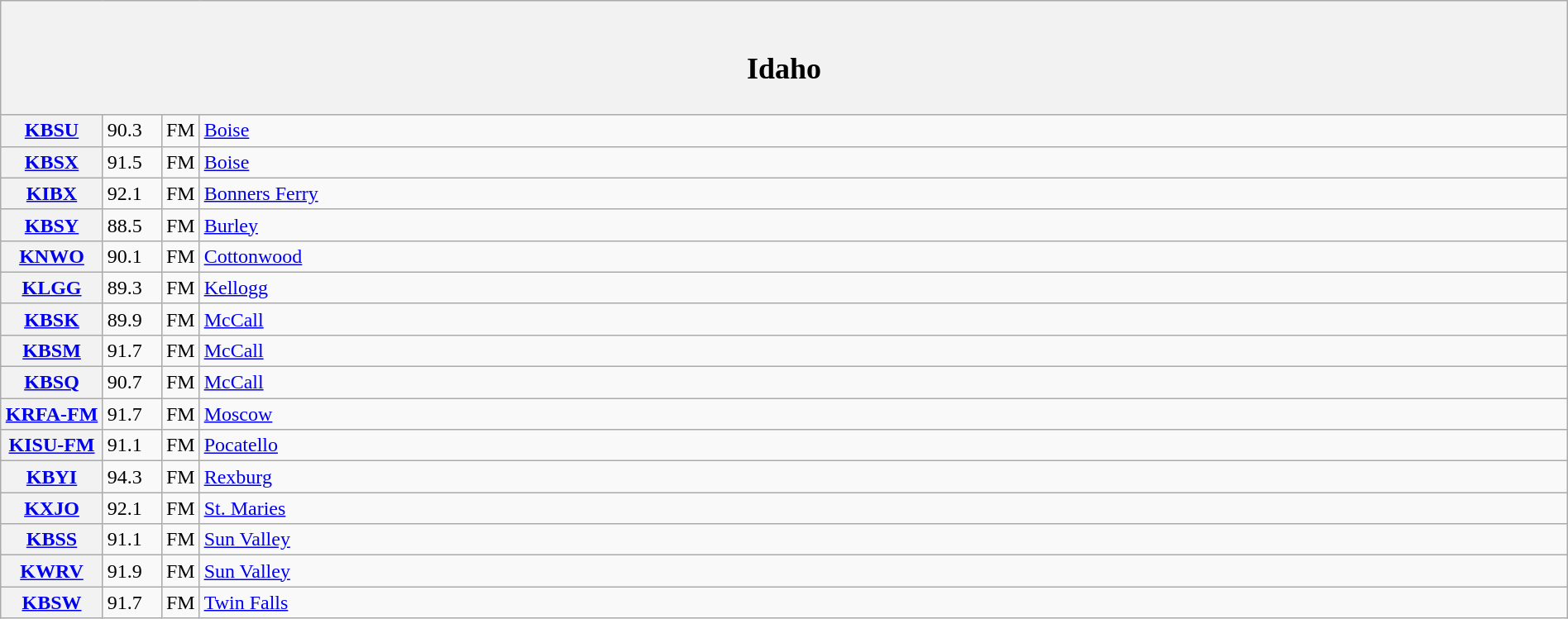<table class="wikitable mw-collapsible" style="width:100%">
<tr>
<th scope="col" colspan="4"><br><h2>Idaho</h2></th>
</tr>
<tr>
<th scope="row" style="width: 75px;"><a href='#'>KBSU</a></th>
<td style="width: 40px;">90.3</td>
<td style="width: 21px;">FM</td>
<td><a href='#'>Boise</a></td>
</tr>
<tr>
<th scope="row"><a href='#'>KBSX</a></th>
<td>91.5</td>
<td>FM</td>
<td><a href='#'>Boise</a></td>
</tr>
<tr>
<th scope="row"><a href='#'>KIBX</a></th>
<td>92.1</td>
<td>FM</td>
<td><a href='#'>Bonners Ferry</a></td>
</tr>
<tr>
<th scope="row"><a href='#'>KBSY</a></th>
<td>88.5</td>
<td>FM</td>
<td><a href='#'>Burley</a></td>
</tr>
<tr>
<th scope="row"><a href='#'>KNWO</a></th>
<td>90.1</td>
<td>FM</td>
<td><a href='#'>Cottonwood</a></td>
</tr>
<tr>
<th scope="row"><a href='#'>KLGG</a></th>
<td>89.3</td>
<td>FM</td>
<td><a href='#'>Kellogg</a></td>
</tr>
<tr>
<th scope="row"><a href='#'>KBSK</a></th>
<td>89.9</td>
<td>FM</td>
<td><a href='#'>McCall</a></td>
</tr>
<tr>
<th scope="row"><a href='#'>KBSM</a></th>
<td>91.7</td>
<td>FM</td>
<td><a href='#'>McCall</a></td>
</tr>
<tr>
<th scope="row"><a href='#'>KBSQ</a></th>
<td>90.7</td>
<td>FM</td>
<td><a href='#'>McCall</a></td>
</tr>
<tr>
<th scope="row"><a href='#'>KRFA-FM</a></th>
<td>91.7</td>
<td>FM</td>
<td><a href='#'>Moscow</a></td>
</tr>
<tr>
<th scope="row"><a href='#'>KISU-FM</a></th>
<td>91.1</td>
<td>FM</td>
<td><a href='#'>Pocatello</a></td>
</tr>
<tr>
<th scope="row"><a href='#'>KBYI</a></th>
<td>94.3</td>
<td>FM</td>
<td><a href='#'>Rexburg</a></td>
</tr>
<tr>
<th scope="row"><a href='#'>KXJO</a></th>
<td>92.1</td>
<td>FM</td>
<td><a href='#'>St. Maries</a></td>
</tr>
<tr>
<th scope="row"><a href='#'>KBSS</a></th>
<td>91.1</td>
<td>FM</td>
<td><a href='#'>Sun Valley</a></td>
</tr>
<tr>
<th scope="row"><a href='#'>KWRV</a></th>
<td>91.9</td>
<td>FM</td>
<td><a href='#'>Sun Valley</a></td>
</tr>
<tr>
<th scope="row"><a href='#'>KBSW</a></th>
<td>91.7</td>
<td>FM</td>
<td><a href='#'>Twin Falls</a></td>
</tr>
</table>
